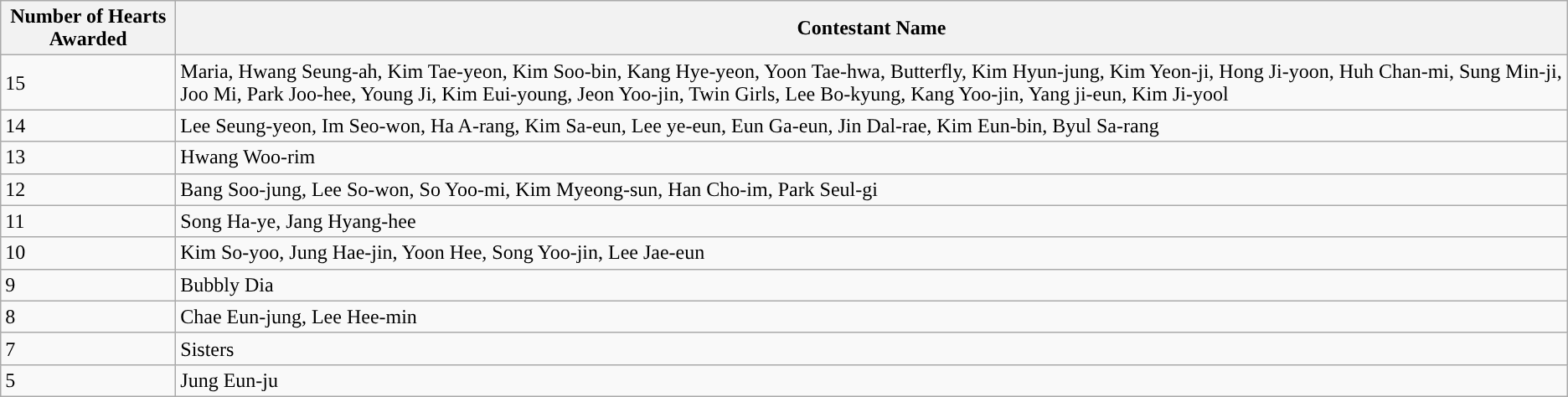<table class="wikitable">
<tr>
<th>Number of Hearts Awarded</th>
<th>Contestant Name</th>
</tr>
<tr>
<td>15</td>
<td>Maria, Hwang Seung-ah, Kim Tae-yeon, Kim Soo-bin, Kang Hye-yeon, Yoon Tae-hwa, Butterfly, Kim Hyun-jung, Kim Yeon-ji, Hong Ji-yoon, Huh Chan-mi, Sung Min-ji, Joo Mi, Park Joo-hee, Young Ji, Kim Eui-young, Jeon Yoo-jin, Twin Girls, Lee Bo-kyung, Kang Yoo-jin, Yang ji-eun, Kim Ji-yool</td>
</tr>
<tr>
<td>14</td>
<td>Lee Seung-yeon, Im Seo-won, Ha A-rang, Kim Sa-eun, Lee ye-eun, Eun Ga-eun, Jin Dal-rae, Kim Eun-bin, Byul Sa-rang</td>
</tr>
<tr>
<td>13</td>
<td>Hwang Woo-rim</td>
</tr>
<tr>
<td>12</td>
<td>Bang Soo-jung, Lee So-won, So Yoo-mi, Kim Myeong-sun, Han Cho-im, Park Seul-gi</td>
</tr>
<tr>
<td>11</td>
<td>Song Ha-ye, Jang Hyang-hee</td>
</tr>
<tr>
<td>10</td>
<td>Kim So-yoo, Jung Hae-jin, Yoon Hee, Song Yoo-jin, Lee Jae-eun</td>
</tr>
<tr>
<td>9</td>
<td>Bubbly Dia</td>
</tr>
<tr>
<td>8</td>
<td>Chae Eun-jung, Lee Hee-min</td>
</tr>
<tr>
<td>7</td>
<td>Sisters</td>
</tr>
<tr>
<td>5</td>
<td>Jung Eun-ju</td>
</tr>
</table>
